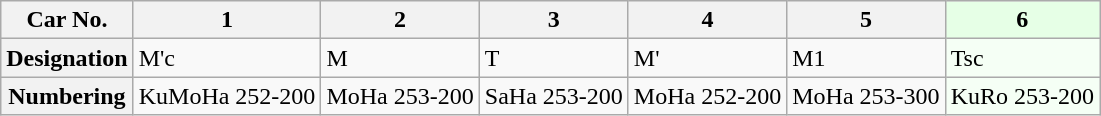<table class="wikitable">
<tr>
<th>Car No.</th>
<th>1</th>
<th>2</th>
<th>3</th>
<th>4</th>
<th>5</th>
<th style="background: #E6FFE6">6</th>
</tr>
<tr>
<th>Designation</th>
<td>M'c</td>
<td>M</td>
<td>T</td>
<td>M'</td>
<td>M1</td>
<td style="background: #F5FFF5">Tsc</td>
</tr>
<tr>
<th>Numbering</th>
<td>KuMoHa 252-200</td>
<td>MoHa 253-200</td>
<td>SaHa 253-200</td>
<td>MoHa 252-200</td>
<td>MoHa 253-300</td>
<td style="background: #F5FFF5">KuRo 253-200</td>
</tr>
</table>
